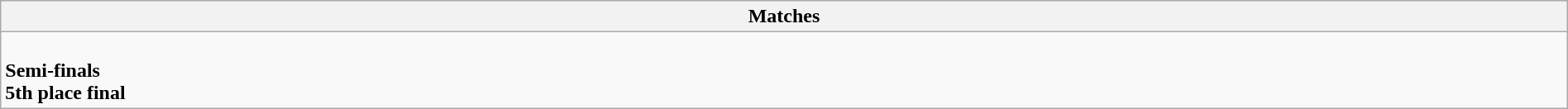<table class="wikitable collapsible collapsed" style="width:100%;">
<tr>
<th>Matches</th>
</tr>
<tr>
<td><br><strong>Semi-finals</strong>

<br><strong>5th place final</strong>
</td>
</tr>
</table>
